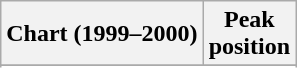<table class="wikitable sortable plainrowheaders" style="text-align:center">
<tr>
<th scope="col">Chart (1999–2000)</th>
<th scope="col">Peak<br>position</th>
</tr>
<tr>
</tr>
<tr>
</tr>
<tr>
</tr>
<tr>
</tr>
<tr>
</tr>
<tr>
</tr>
<tr>
</tr>
<tr>
</tr>
<tr>
</tr>
<tr>
</tr>
<tr>
</tr>
</table>
